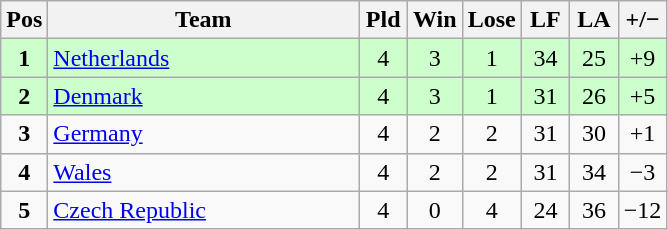<table class="wikitable" style="font-size: 100%">
<tr>
<th width=20>Pos</th>
<th width=200>Team</th>
<th width=25>Pld</th>
<th width=25>Win</th>
<th width=25>Lose</th>
<th width=25>LF</th>
<th width=25>LA</th>
<th width=25>+/−</th>
</tr>
<tr align=center style="background: #ccffcc;">
<td><strong>1</strong></td>
<td align="left"> <a href='#'>Netherlands</a></td>
<td>4</td>
<td>3</td>
<td>1</td>
<td>34</td>
<td>25</td>
<td>+9</td>
</tr>
<tr align=center style="background: #ccffcc;">
<td><strong>2</strong></td>
<td align="left"> <a href='#'>Denmark</a></td>
<td>4</td>
<td>3</td>
<td>1</td>
<td>31</td>
<td>26</td>
<td>+5</td>
</tr>
<tr align=center>
<td><strong>3</strong></td>
<td align="left"> <a href='#'>Germany</a></td>
<td>4</td>
<td>2</td>
<td>2</td>
<td>31</td>
<td>30</td>
<td>+1</td>
</tr>
<tr align=center>
<td><strong>4</strong></td>
<td align="left"> <a href='#'>Wales</a></td>
<td>4</td>
<td>2</td>
<td>2</td>
<td>31</td>
<td>34</td>
<td>−3</td>
</tr>
<tr align=center>
<td><strong>5</strong></td>
<td align="left"> <a href='#'>Czech Republic</a></td>
<td>4</td>
<td>0</td>
<td>4</td>
<td>24</td>
<td>36</td>
<td>−12</td>
</tr>
</table>
